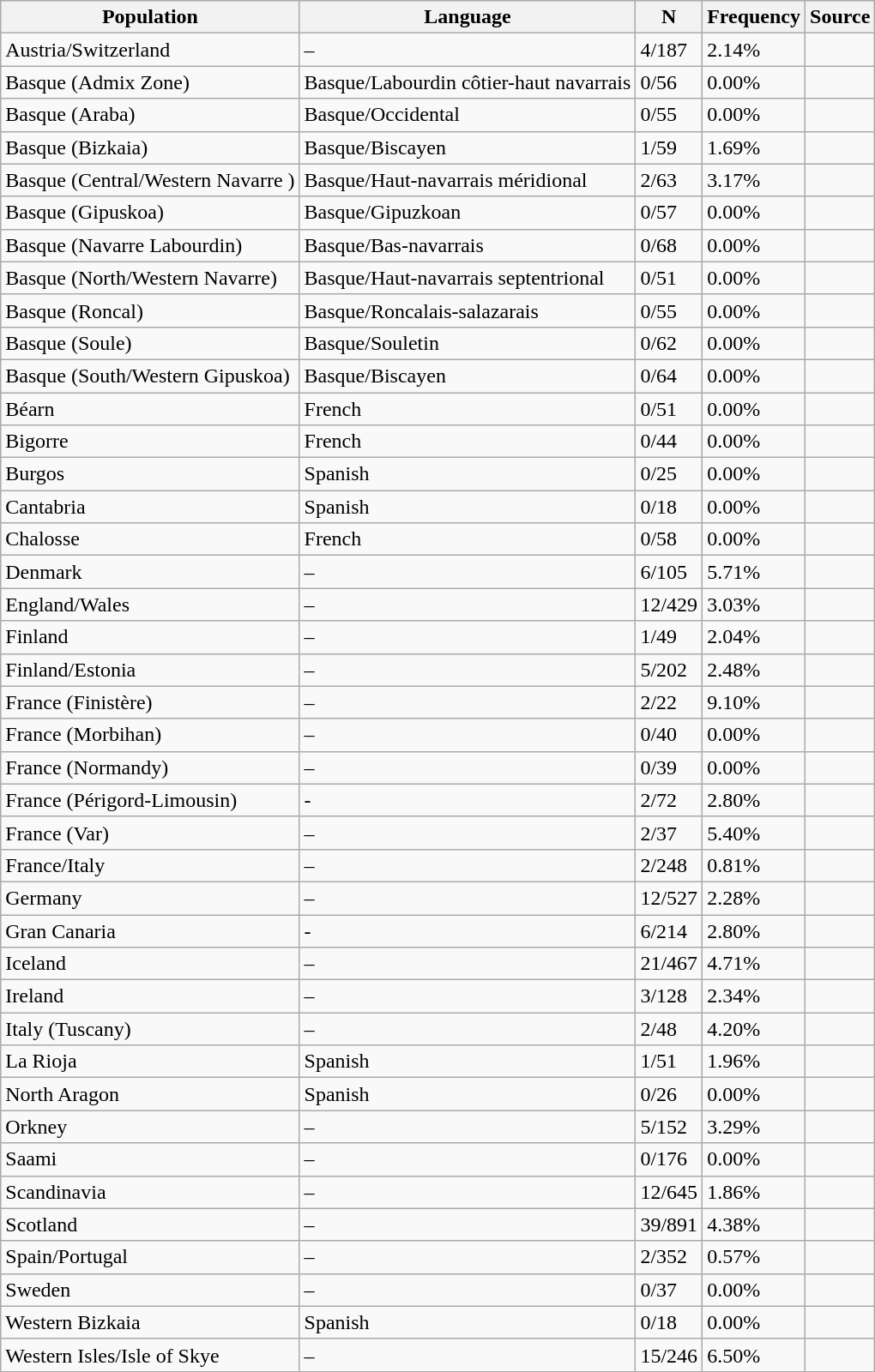<table class="wikitable sortable">
<tr>
<th scope="col"><strong>Population</strong></th>
<th scope="col"><strong>Language</strong></th>
<th scope="col"><strong>N</strong></th>
<th scope="col"><strong>Frequency</strong></th>
<th scope="col"><strong>Source</strong></th>
</tr>
<tr>
<td>Austria/Switzerland</td>
<td>–</td>
<td>4/187</td>
<td>2.14%</td>
<td></td>
</tr>
<tr>
<td>Basque (Admix Zone)</td>
<td>Basque/Labourdin côtier-haut navarrais</td>
<td>0/56</td>
<td>0.00%</td>
<td></td>
</tr>
<tr>
<td>Basque (Araba)</td>
<td>Basque/Occidental</td>
<td>0/55</td>
<td>0.00%</td>
<td></td>
</tr>
<tr>
<td>Basque (Bizkaia)</td>
<td>Basque/Biscayen</td>
<td>1/59</td>
<td>1.69%</td>
<td></td>
</tr>
<tr>
<td>Basque (Central/Western Navarre )</td>
<td>Basque/Haut-navarrais méridional</td>
<td>2/63</td>
<td>3.17%</td>
<td></td>
</tr>
<tr>
<td>Basque (Gipuskoa)</td>
<td>Basque/Gipuzkoan</td>
<td>0/57</td>
<td>0.00%</td>
<td></td>
</tr>
<tr>
<td>Basque (Navarre Labourdin)</td>
<td>Basque/Bas-navarrais</td>
<td>0/68</td>
<td>0.00%</td>
<td></td>
</tr>
<tr>
<td>Basque (North/Western Navarre)</td>
<td>Basque/Haut-navarrais septentrional</td>
<td>0/51</td>
<td>0.00%</td>
<td></td>
</tr>
<tr>
<td>Basque (Roncal)</td>
<td>Basque/Roncalais-salazarais</td>
<td>0/55</td>
<td>0.00%</td>
<td></td>
</tr>
<tr>
<td>Basque (Soule)</td>
<td>Basque/Souletin</td>
<td>0/62</td>
<td>0.00%</td>
<td></td>
</tr>
<tr>
<td>Basque (South/Western Gipuskoa)</td>
<td>Basque/Biscayen</td>
<td>0/64</td>
<td>0.00%</td>
<td></td>
</tr>
<tr>
<td>Béarn</td>
<td>French</td>
<td>0/51</td>
<td>0.00%</td>
<td></td>
</tr>
<tr>
<td>Bigorre</td>
<td>French</td>
<td>0/44</td>
<td>0.00%</td>
<td></td>
</tr>
<tr>
<td>Burgos</td>
<td>Spanish</td>
<td>0/25</td>
<td>0.00%</td>
<td></td>
</tr>
<tr>
<td>Cantabria</td>
<td>Spanish</td>
<td>0/18</td>
<td>0.00%</td>
<td></td>
</tr>
<tr>
<td>Chalosse</td>
<td>French</td>
<td>0/58</td>
<td>0.00%</td>
<td></td>
</tr>
<tr>
<td>Denmark</td>
<td>–</td>
<td>6/105</td>
<td>5.71%</td>
<td></td>
</tr>
<tr>
<td>England/Wales</td>
<td>–</td>
<td>12/429</td>
<td>3.03%</td>
<td></td>
</tr>
<tr>
<td>Finland</td>
<td>–</td>
<td>1/49</td>
<td>2.04%</td>
<td></td>
</tr>
<tr>
<td>Finland/Estonia</td>
<td>–</td>
<td>5/202</td>
<td>2.48%</td>
<td></td>
</tr>
<tr>
<td>France (Finistère)</td>
<td>–</td>
<td>2/22</td>
<td>9.10%</td>
<td></td>
</tr>
<tr>
<td>France (Morbihan)</td>
<td>–</td>
<td>0/40</td>
<td>0.00%</td>
<td></td>
</tr>
<tr>
<td>France (Normandy)</td>
<td>–</td>
<td>0/39</td>
<td>0.00%</td>
<td></td>
</tr>
<tr>
<td>France (Périgord-Limousin)</td>
<td>-</td>
<td>2/72</td>
<td>2.80%</td>
<td></td>
</tr>
<tr>
<td>France (Var)</td>
<td>–</td>
<td>2/37</td>
<td>5.40%</td>
<td></td>
</tr>
<tr>
<td>France/Italy</td>
<td>–</td>
<td>2/248</td>
<td>0.81%</td>
<td></td>
</tr>
<tr>
<td>Germany</td>
<td>–</td>
<td>12/527</td>
<td>2.28%</td>
<td></td>
</tr>
<tr>
<td>Gran Canaria</td>
<td>-</td>
<td>6/214</td>
<td>2.80%</td>
<td></td>
</tr>
<tr>
<td>Iceland</td>
<td>–</td>
<td>21/467</td>
<td>4.71%</td>
<td></td>
</tr>
<tr>
<td>Ireland</td>
<td>–</td>
<td>3/128</td>
<td>2.34%</td>
<td></td>
</tr>
<tr>
<td>Italy (Tuscany)</td>
<td>–</td>
<td>2/48</td>
<td>4.20%</td>
<td></td>
</tr>
<tr>
<td>La Rioja</td>
<td>Spanish</td>
<td>1/51</td>
<td>1.96%</td>
<td></td>
</tr>
<tr>
<td>North Aragon</td>
<td>Spanish</td>
<td>0/26</td>
<td>0.00%</td>
<td></td>
</tr>
<tr>
<td>Orkney</td>
<td>–</td>
<td>5/152</td>
<td>3.29%</td>
<td></td>
</tr>
<tr>
<td>Saami</td>
<td>–</td>
<td>0/176</td>
<td>0.00%</td>
<td></td>
</tr>
<tr>
<td>Scandinavia</td>
<td>–</td>
<td>12/645</td>
<td>1.86%</td>
<td></td>
</tr>
<tr>
<td>Scotland</td>
<td>–</td>
<td>39/891</td>
<td>4.38%</td>
<td></td>
</tr>
<tr>
<td>Spain/Portugal</td>
<td>–</td>
<td>2/352</td>
<td>0.57%</td>
<td></td>
</tr>
<tr>
<td>Sweden</td>
<td>–</td>
<td>0/37</td>
<td>0.00%</td>
<td></td>
</tr>
<tr>
<td>Western Bizkaia</td>
<td>Spanish</td>
<td>0/18</td>
<td>0.00%</td>
<td></td>
</tr>
<tr>
<td>Western Isles/Isle of Skye</td>
<td>–</td>
<td>15/246</td>
<td>6.50%</td>
<td></td>
</tr>
<tr>
</tr>
</table>
